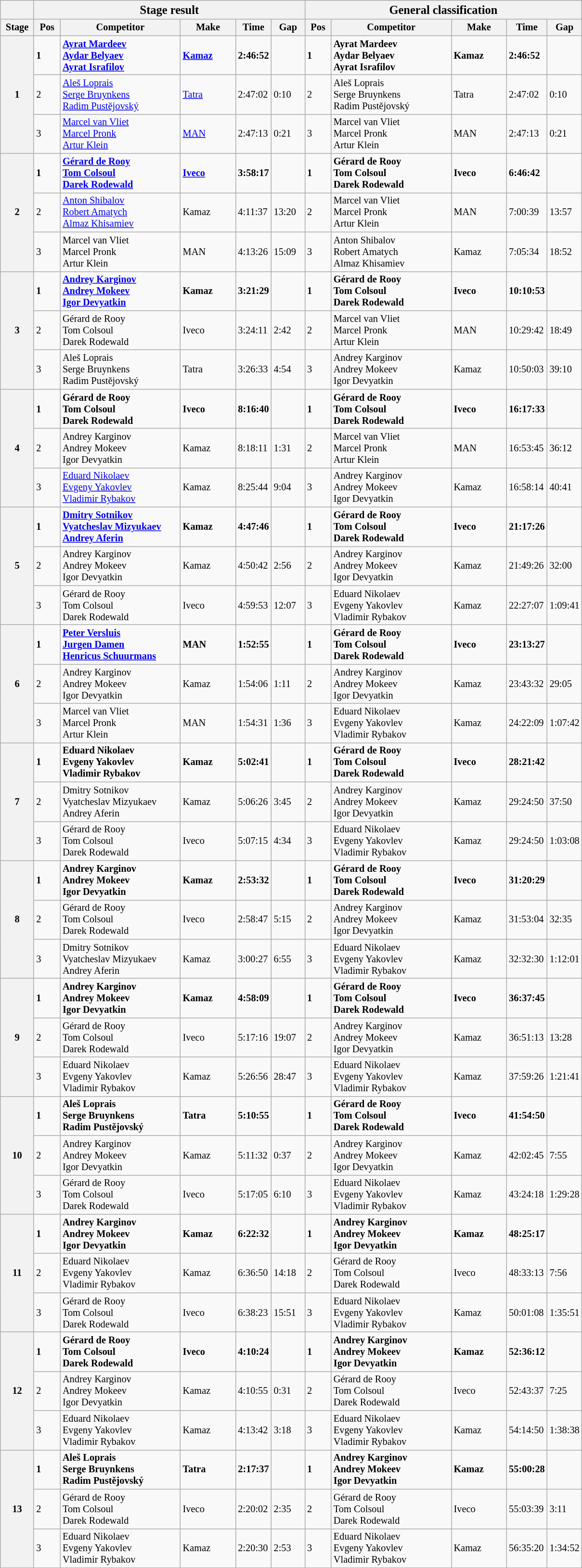<table class="wikitable" style="font-size:85%;">
<tr>
<th></th>
<th colspan=5><big>Stage result </big></th>
<th colspan=5><big>General classification</big></th>
</tr>
<tr>
<th width="40px">Stage</th>
<th width="30px">Pos</th>
<th width="160px">Competitor</th>
<th width="70px">Make</th>
<th width="40px">Time</th>
<th width="40px">Gap</th>
<th width="30px">Pos</th>
<th width="160px">Competitor</th>
<th width="70px">Make</th>
<th width="40px">Time</th>
<th width="40px">Gap</th>
</tr>
<tr>
<th rowspan=3>1</th>
<td><strong>1</strong></td>
<td><strong> <a href='#'>Ayrat Mardeev</a><br> <a href='#'>Aydar Belyaev</a><br> <a href='#'>Ayrat Israfilov</a></strong></td>
<td><strong><a href='#'>Kamaz</a></strong></td>
<td><strong>2:46:52</strong></td>
<td></td>
<td><strong>1</strong></td>
<td><strong> Ayrat Mardeev<br> Aydar Belyaev<br> Ayrat Israfilov</strong></td>
<td><strong>Kamaz</strong></td>
<td><strong>2:46:52</strong></td>
<td></td>
</tr>
<tr>
<td>2</td>
<td> <a href='#'>Aleš Loprais</a><br> <a href='#'>Serge Bruynkens</a><br> <a href='#'>Radim Pustějovský</a></td>
<td><a href='#'>Tatra</a></td>
<td>2:47:02</td>
<td>0:10</td>
<td>2</td>
<td> Aleš Loprais<br> Serge Bruynkens<br> Radim Pustějovský</td>
<td>Tatra</td>
<td>2:47:02</td>
<td>0:10</td>
</tr>
<tr>
<td>3</td>
<td> <a href='#'>Marcel van Vliet</a><br> <a href='#'>Marcel Pronk</a><br> <a href='#'>Artur Klein</a></td>
<td><a href='#'>MAN</a></td>
<td>2:47:13</td>
<td>0:21</td>
<td>3</td>
<td> Marcel van Vliet<br> Marcel Pronk<br> Artur Klein</td>
<td>MAN</td>
<td>2:47:13</td>
<td>0:21</td>
</tr>
<tr>
<th rowspan=3>2</th>
<td><strong>1</strong></td>
<td><strong> <a href='#'>Gérard de Rooy</a><br> <a href='#'>Tom Colsoul</a><br> <a href='#'>Darek Rodewald</a></strong></td>
<td><strong><a href='#'>Iveco</a></strong></td>
<td><strong>3:58:17</strong></td>
<td></td>
<td><strong>1</strong></td>
<td><strong> Gérard de Rooy<br> Tom Colsoul<br> Darek Rodewald</strong></td>
<td><strong>Iveco</strong></td>
<td><strong>6:46:42</strong></td>
<td></td>
</tr>
<tr>
<td>2</td>
<td> <a href='#'>Anton Shibalov</a><br> <a href='#'>Robert Amatych</a><br> <a href='#'>Almaz Khisamiev</a></td>
<td>Kamaz</td>
<td>4:11:37</td>
<td>13:20</td>
<td>2</td>
<td> Marcel van Vliet<br> Marcel Pronk<br> Artur Klein</td>
<td>MAN</td>
<td>7:00:39</td>
<td>13:57</td>
</tr>
<tr>
<td>3</td>
<td> Marcel van Vliet<br> Marcel Pronk<br> Artur Klein</td>
<td>MAN</td>
<td>4:13:26</td>
<td>15:09</td>
<td>3</td>
<td> Anton Shibalov<br> Robert Amatych<br> Almaz Khisamiev</td>
<td>Kamaz</td>
<td>7:05:34</td>
<td>18:52</td>
</tr>
<tr>
<th rowspan=3>3</th>
<td><strong>1</strong></td>
<td><strong> <a href='#'>Andrey Karginov</a><br> <a href='#'>Andrey Mokeev</a><br> <a href='#'>Igor Devyatkin</a></strong></td>
<td><strong>Kamaz</strong></td>
<td><strong>3:21:29</strong></td>
<td></td>
<td><strong>1</strong></td>
<td><strong> Gérard de Rooy<br> Tom Colsoul<br> Darek Rodewald</strong></td>
<td><strong>Iveco</strong></td>
<td><strong>10:10:53</strong></td>
<td></td>
</tr>
<tr>
<td>2</td>
<td> Gérard de Rooy<br> Tom Colsoul<br> Darek Rodewald</td>
<td>Iveco</td>
<td>3:24:11</td>
<td>2:42</td>
<td>2</td>
<td> Marcel van Vliet<br> Marcel Pronk<br> Artur Klein</td>
<td>MAN</td>
<td>10:29:42</td>
<td>18:49</td>
</tr>
<tr>
<td>3</td>
<td> Aleš Loprais<br> Serge Bruynkens<br> Radim Pustějovský</td>
<td>Tatra</td>
<td>3:26:33</td>
<td>4:54</td>
<td>3</td>
<td> Andrey Karginov<br> Andrey Mokeev<br> Igor Devyatkin</td>
<td>Kamaz</td>
<td>10:50:03</td>
<td>39:10</td>
</tr>
<tr>
<th rowspan=3>4</th>
<td><strong>1</strong></td>
<td><strong> Gérard de Rooy<br> Tom Colsoul<br> Darek Rodewald</strong></td>
<td><strong>Iveco</strong></td>
<td><strong>8:16:40</strong></td>
<td></td>
<td><strong>1</strong></td>
<td><strong> Gérard de Rooy<br> Tom Colsoul<br> Darek Rodewald</strong></td>
<td><strong>Iveco</strong></td>
<td><strong>16:17:33</strong></td>
<td></td>
</tr>
<tr>
<td>2</td>
<td> Andrey Karginov<br> Andrey Mokeev<br> Igor Devyatkin</td>
<td>Kamaz</td>
<td>8:18:11</td>
<td>1:31</td>
<td>2</td>
<td> Marcel van Vliet<br> Marcel Pronk<br> Artur Klein</td>
<td>MAN</td>
<td>16:53:45</td>
<td>36:12</td>
</tr>
<tr>
<td>3</td>
<td> <a href='#'>Eduard Nikolaev</a><br> <a href='#'>Evgeny Yakovlev</a><br> <a href='#'>Vladimir Rybakov</a></td>
<td>Kamaz</td>
<td>8:25:44</td>
<td>9:04</td>
<td>3</td>
<td> Andrey Karginov<br> Andrey Mokeev<br> Igor Devyatkin</td>
<td>Kamaz</td>
<td>16:58:14</td>
<td>40:41</td>
</tr>
<tr>
<th rowspan=3>5</th>
<td><strong>1</strong></td>
<td><strong> <a href='#'>Dmitry Sotnikov</a><br> <a href='#'>Vyatcheslav Mizyukaev</a><br> <a href='#'>Andrey Aferin</a></strong></td>
<td><strong>Kamaz</strong></td>
<td><strong>4:47:46</strong></td>
<td></td>
<td><strong>1</strong></td>
<td><strong> Gérard de Rooy<br> Tom Colsoul<br> Darek Rodewald</strong></td>
<td><strong>Iveco</strong></td>
<td><strong>21:17:26</strong></td>
<td></td>
</tr>
<tr>
<td>2</td>
<td> Andrey Karginov<br> Andrey Mokeev<br> Igor Devyatkin</td>
<td>Kamaz</td>
<td>4:50:42</td>
<td>2:56</td>
<td>2</td>
<td> Andrey Karginov<br> Andrey Mokeev<br> Igor Devyatkin</td>
<td>Kamaz</td>
<td>21:49:26</td>
<td>32:00</td>
</tr>
<tr>
<td>3</td>
<td> Gérard de Rooy<br> Tom Colsoul<br> Darek Rodewald</td>
<td>Iveco</td>
<td>4:59:53</td>
<td>12:07</td>
<td>3</td>
<td> Eduard Nikolaev<br> Evgeny Yakovlev<br> Vladimir Rybakov</td>
<td>Kamaz</td>
<td>22:27:07</td>
<td>1:09:41</td>
</tr>
<tr>
<th rowspan=3>6</th>
<td><strong>1</strong></td>
<td><strong> <a href='#'>Peter Versluis</a><br> <a href='#'>Jurgen Damen</a><br> <a href='#'>Henricus Schuurmans</a></strong></td>
<td><strong>MAN</strong></td>
<td><strong>1:52:55</strong></td>
<td></td>
<td><strong>1</strong></td>
<td><strong> Gérard de Rooy<br> Tom Colsoul<br> Darek Rodewald</strong></td>
<td><strong>Iveco</strong></td>
<td><strong>23:13:27</strong></td>
<td></td>
</tr>
<tr>
<td>2</td>
<td> Andrey Karginov<br> Andrey Mokeev<br> Igor Devyatkin</td>
<td>Kamaz</td>
<td>1:54:06</td>
<td>1:11</td>
<td>2</td>
<td> Andrey Karginov<br> Andrey Mokeev<br> Igor Devyatkin</td>
<td>Kamaz</td>
<td>23:43:32</td>
<td>29:05</td>
</tr>
<tr>
<td>3</td>
<td> Marcel van Vliet<br> Marcel Pronk<br> Artur Klein</td>
<td>MAN</td>
<td>1:54:31</td>
<td>1:36</td>
<td>3</td>
<td> Eduard Nikolaev<br> Evgeny Yakovlev<br> Vladimir Rybakov</td>
<td>Kamaz</td>
<td>24:22:09</td>
<td>1:07:42</td>
</tr>
<tr>
<th rowspan=3>7</th>
<td><strong>1</strong></td>
<td><strong> Eduard Nikolaev<br> Evgeny Yakovlev<br> Vladimir Rybakov</strong></td>
<td><strong>Kamaz</strong></td>
<td><strong>5:02:41</strong></td>
<td></td>
<td><strong>1</strong></td>
<td><strong> Gérard de Rooy<br> Tom Colsoul<br> Darek Rodewald</strong></td>
<td><strong>Iveco</strong></td>
<td><strong>28:21:42</strong></td>
<td></td>
</tr>
<tr>
<td>2</td>
<td> Dmitry Sotnikov<br> Vyatcheslav Mizyukaev<br> Andrey Aferin</td>
<td>Kamaz</td>
<td>5:06:26</td>
<td>3:45</td>
<td>2</td>
<td> Andrey Karginov<br> Andrey Mokeev<br> Igor Devyatkin</td>
<td>Kamaz</td>
<td>29:24:50</td>
<td>37:50</td>
</tr>
<tr>
<td>3</td>
<td> Gérard de Rooy<br> Tom Colsoul<br> Darek Rodewald</td>
<td>Iveco</td>
<td>5:07:15</td>
<td>4:34</td>
<td>3</td>
<td> Eduard Nikolaev<br> Evgeny Yakovlev<br> Vladimir Rybakov</td>
<td>Kamaz</td>
<td>29:24:50</td>
<td>1:03:08</td>
</tr>
<tr>
<th rowspan=3>8</th>
<td><strong>1</strong></td>
<td><strong> Andrey Karginov<br> Andrey Mokeev<br> Igor Devyatkin</strong></td>
<td><strong>Kamaz</strong></td>
<td><strong>2:53:32</strong></td>
<td></td>
<td><strong>1</strong></td>
<td><strong> Gérard de Rooy<br> Tom Colsoul<br> Darek Rodewald</strong></td>
<td><strong>Iveco</strong></td>
<td><strong>31:20:29</strong></td>
<td></td>
</tr>
<tr>
<td>2</td>
<td> Gérard de Rooy<br> Tom Colsoul<br> Darek Rodewald</td>
<td>Iveco</td>
<td>2:58:47</td>
<td>5:15</td>
<td>2</td>
<td> Andrey Karginov<br> Andrey Mokeev<br> Igor Devyatkin</td>
<td>Kamaz</td>
<td>31:53:04</td>
<td>32:35</td>
</tr>
<tr>
<td>3</td>
<td> Dmitry Sotnikov<br> Vyatcheslav Mizyukaev<br> Andrey Aferin</td>
<td>Kamaz</td>
<td>3:00:27</td>
<td>6:55</td>
<td>3</td>
<td> Eduard Nikolaev<br> Evgeny Yakovlev<br> Vladimir Rybakov</td>
<td>Kamaz</td>
<td>32:32:30</td>
<td>1:12:01</td>
</tr>
<tr>
<th rowspan=3>9</th>
<td><strong>1</strong></td>
<td><strong> Andrey Karginov<br> Andrey Mokeev<br> Igor Devyatkin</strong></td>
<td><strong>Kamaz</strong></td>
<td><strong>4:58:09</strong></td>
<td></td>
<td><strong>1</strong></td>
<td><strong> Gérard de Rooy<br> Tom Colsoul<br> Darek Rodewald</strong></td>
<td><strong>Iveco</strong></td>
<td><strong>36:37:45</strong></td>
<td></td>
</tr>
<tr>
<td>2</td>
<td> Gérard de Rooy<br> Tom Colsoul<br> Darek Rodewald</td>
<td>Iveco</td>
<td>5:17:16</td>
<td>19:07</td>
<td>2</td>
<td> Andrey Karginov<br> Andrey Mokeev<br> Igor Devyatkin</td>
<td>Kamaz</td>
<td>36:51:13</td>
<td>13:28</td>
</tr>
<tr>
<td>3</td>
<td> Eduard Nikolaev<br> Evgeny Yakovlev<br> Vladimir Rybakov</td>
<td>Kamaz</td>
<td>5:26:56</td>
<td>28:47</td>
<td>3</td>
<td> Eduard Nikolaev<br> Evgeny Yakovlev<br> Vladimir Rybakov</td>
<td>Kamaz</td>
<td>37:59:26</td>
<td>1:21:41</td>
</tr>
<tr>
<th rowspan=3>10</th>
<td><strong>1</strong></td>
<td><strong> Aleš Loprais<br> Serge Bruynkens<br> Radim Pustějovský</strong></td>
<td><strong>Tatra</strong></td>
<td><strong>5:10:55</strong></td>
<td></td>
<td><strong>1</strong></td>
<td><strong> Gérard de Rooy<br> Tom Colsoul<br> Darek Rodewald</strong></td>
<td><strong>Iveco</strong></td>
<td><strong>41:54:50</strong></td>
<td></td>
</tr>
<tr>
<td>2</td>
<td> Andrey Karginov<br> Andrey Mokeev<br> Igor Devyatkin</td>
<td>Kamaz</td>
<td>5:11:32</td>
<td>0:37</td>
<td>2</td>
<td> Andrey Karginov<br> Andrey Mokeev<br> Igor Devyatkin</td>
<td>Kamaz</td>
<td>42:02:45</td>
<td>7:55</td>
</tr>
<tr>
<td>3</td>
<td> Gérard de Rooy<br> Tom Colsoul<br> Darek Rodewald</td>
<td>Iveco</td>
<td>5:17:05</td>
<td>6:10</td>
<td>3</td>
<td> Eduard Nikolaev<br> Evgeny Yakovlev<br> Vladimir Rybakov</td>
<td>Kamaz</td>
<td>43:24:18</td>
<td>1:29:28</td>
</tr>
<tr>
<th rowspan=3>11</th>
<td><strong>1</strong></td>
<td><strong> Andrey Karginov<br> Andrey Mokeev<br> Igor Devyatkin</strong></td>
<td><strong>Kamaz</strong></td>
<td><strong>6:22:32</strong></td>
<td></td>
<td><strong>1</strong></td>
<td><strong> Andrey Karginov<br> Andrey Mokeev<br> Igor Devyatkin</strong></td>
<td><strong>Kamaz</strong></td>
<td><strong>48:25:17</strong></td>
<td></td>
</tr>
<tr>
<td>2</td>
<td> Eduard Nikolaev<br> Evgeny Yakovlev<br> Vladimir Rybakov</td>
<td>Kamaz</td>
<td>6:36:50</td>
<td>14:18</td>
<td>2</td>
<td> Gérard de Rooy<br> Tom Colsoul<br> Darek Rodewald</td>
<td>Iveco</td>
<td>48:33:13</td>
<td>7:56</td>
</tr>
<tr>
<td>3</td>
<td> Gérard de Rooy<br> Tom Colsoul<br> Darek Rodewald</td>
<td>Iveco</td>
<td>6:38:23</td>
<td>15:51</td>
<td>3</td>
<td> Eduard Nikolaev<br> Evgeny Yakovlev<br> Vladimir Rybakov</td>
<td>Kamaz</td>
<td>50:01:08</td>
<td>1:35:51</td>
</tr>
<tr>
<th rowspan=3>12</th>
<td><strong>1</strong></td>
<td><strong> Gérard de Rooy<br> Tom Colsoul<br> Darek Rodewald</strong></td>
<td><strong>Iveco</strong></td>
<td><strong>4:10:24</strong></td>
<td></td>
<td><strong>1</strong></td>
<td><strong> Andrey Karginov<br> Andrey Mokeev<br> Igor Devyatkin</strong></td>
<td><strong>Kamaz</strong></td>
<td><strong>52:36:12</strong></td>
<td></td>
</tr>
<tr>
<td>2</td>
<td> Andrey Karginov<br> Andrey Mokeev<br> Igor Devyatkin</td>
<td>Kamaz</td>
<td>4:10:55</td>
<td>0:31</td>
<td>2</td>
<td> Gérard de Rooy<br> Tom Colsoul<br> Darek Rodewald</td>
<td>Iveco</td>
<td>52:43:37</td>
<td>7:25</td>
</tr>
<tr>
<td>3</td>
<td> Eduard Nikolaev<br> Evgeny Yakovlev<br> Vladimir Rybakov</td>
<td>Kamaz</td>
<td>4:13:42</td>
<td>3:18</td>
<td>3</td>
<td> Eduard Nikolaev<br> Evgeny Yakovlev<br> Vladimir Rybakov</td>
<td>Kamaz</td>
<td>54:14:50</td>
<td>1:38:38</td>
</tr>
<tr>
<th rowspan=3>13</th>
<td><strong>1</strong></td>
<td><strong> Aleš Loprais<br> Serge Bruynkens<br> Radim Pustějovský</strong></td>
<td><strong>Tatra</strong></td>
<td><strong>2:17:37</strong></td>
<td></td>
<td><strong>1</strong></td>
<td><strong> Andrey Karginov<br> Andrey Mokeev<br> Igor Devyatkin</strong></td>
<td><strong>Kamaz</strong></td>
<td><strong>55:00:28</strong></td>
<td></td>
</tr>
<tr>
<td>2</td>
<td> Gérard de Rooy<br> Tom Colsoul<br> Darek Rodewald</td>
<td>Iveco</td>
<td>2:20:02</td>
<td>2:35</td>
<td>2</td>
<td> Gérard de Rooy<br> Tom Colsoul<br> Darek Rodewald</td>
<td>Iveco</td>
<td>55:03:39</td>
<td>3:11</td>
</tr>
<tr>
<td>3</td>
<td> Eduard Nikolaev<br> Evgeny Yakovlev<br> Vladimir Rybakov</td>
<td>Kamaz</td>
<td>2:20:30</td>
<td>2:53</td>
<td>3</td>
<td> Eduard Nikolaev<br> Evgeny Yakovlev<br> Vladimir Rybakov</td>
<td>Kamaz</td>
<td>56:35:20</td>
<td>1:34:52</td>
</tr>
</table>
